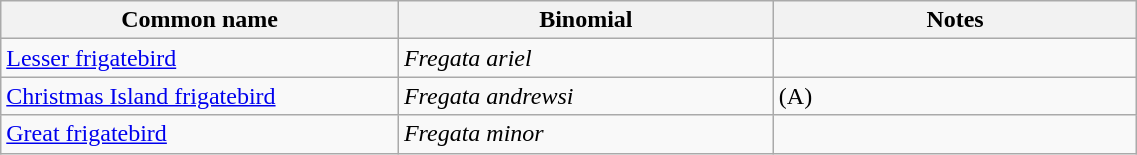<table style="width:60%;" class="wikitable">
<tr>
<th width=35%>Common name</th>
<th width=33%>Binomial</th>
<th width=32%>Notes</th>
</tr>
<tr>
<td><a href='#'>Lesser frigatebird</a></td>
<td><em>Fregata ariel</em></td>
<td></td>
</tr>
<tr>
<td><a href='#'>Christmas Island frigatebird</a></td>
<td><em>Fregata andrewsi</em></td>
<td>(A)</td>
</tr>
<tr>
<td><a href='#'>Great frigatebird</a></td>
<td><em>Fregata minor</em></td>
<td></td>
</tr>
</table>
